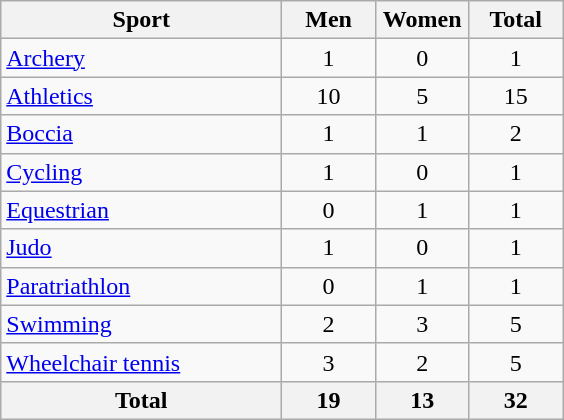<table class="wikitable sortable" style="text-align:center;">
<tr>
<th width=180>Sport</th>
<th width=55>Men</th>
<th width=55>Women</th>
<th width=55>Total</th>
</tr>
<tr>
<td align=left><a href='#'>Archery</a></td>
<td>1</td>
<td>0</td>
<td>1</td>
</tr>
<tr>
<td align=left><a href='#'>Athletics</a></td>
<td>10</td>
<td>5</td>
<td>15</td>
</tr>
<tr>
<td align=left><a href='#'>Boccia</a></td>
<td>1</td>
<td>1</td>
<td>2</td>
</tr>
<tr>
<td align=left><a href='#'>Cycling</a></td>
<td>1</td>
<td>0</td>
<td>1</td>
</tr>
<tr>
<td align=left><a href='#'>Equestrian</a></td>
<td>0</td>
<td>1</td>
<td>1</td>
</tr>
<tr>
<td align=left><a href='#'>Judo</a></td>
<td>1</td>
<td>0</td>
<td>1</td>
</tr>
<tr>
<td align=left><a href='#'>Paratriathlon</a></td>
<td>0</td>
<td>1</td>
<td>1</td>
</tr>
<tr>
<td align=left><a href='#'>Swimming</a></td>
<td>2</td>
<td>3</td>
<td>5</td>
</tr>
<tr>
<td align=left><a href='#'>Wheelchair tennis</a></td>
<td>3</td>
<td>2</td>
<td>5</td>
</tr>
<tr>
<th>Total</th>
<th>19</th>
<th>13</th>
<th>32</th>
</tr>
</table>
